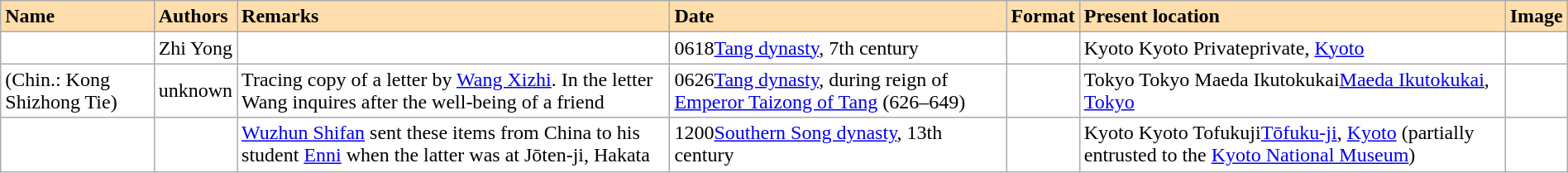<table class="wikitable sortable" style="width:100%; background:#fff;">
<tr>
<th style="text-align:left; background:#ffdead;">Name</th>
<th style="text-align:left; background:#ffdead;">Authors</th>
<th style="text-align:left; background:#ffdead;" class="unsortable">Remarks</th>
<th style="text-align:left; background:#ffdead;">Date</th>
<th style="text-align:left; background:#ffdead;">Format</th>
<th style="text-align:left; background:#ffdead;">Present location</th>
<th style="text-align:left; background:#ffdead;" class="unsortable">Image</th>
</tr>
<tr>
<td></td>
<td>Zhi Yong</td>
<td></td>
<td><span>0618</span><a href='#'>Tang dynasty</a>, 7th century</td>
<td></td>
<td><span>Kyoto Kyoto Private</span>private, <a href='#'>Kyoto</a></td>
<td></td>
</tr>
<tr>
<td> (Chin.: Kong Shizhong Tie)</td>
<td>unknown</td>
<td>Tracing copy of a letter by <a href='#'>Wang Xizhi</a>. In the letter Wang inquires after the well-being of a friend</td>
<td><span>0626</span><a href='#'>Tang dynasty</a>, during reign of <a href='#'>Emperor Taizong of Tang</a> (626–649)</td>
<td></td>
<td><span>Tokyo Tokyo Maeda Ikutokukai</span><a href='#'>Maeda Ikutokukai</a>, <a href='#'>Tokyo</a></td>
<td></td>
</tr>
<tr>
<td></td>
<td></td>
<td><a href='#'>Wuzhun Shifan</a> sent these items from China to his student <a href='#'>Enni</a> when the latter was at Jōten-ji, Hakata</td>
<td><span>1200</span><a href='#'>Southern Song dynasty</a>, 13th century</td>
<td></td>
<td><span>Kyoto Kyoto Tofukuji</span><a href='#'>Tōfuku-ji</a>, <a href='#'>Kyoto</a> (partially entrusted to the <a href='#'>Kyoto National Museum</a>)</td>
<td><br></td>
</tr>
</table>
